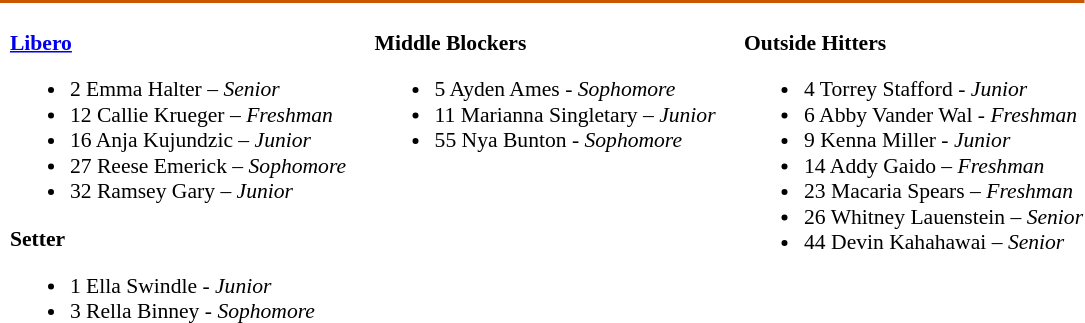<table class="toccolours" style="border-collapse:collapse; font-size:90%;">
<tr>
<td colspan="7" style=background:#CC5500;color:#FFFFFF; border: 2px solid #FFFFFF;></td>
</tr>
<tr>
</tr>
<tr>
<td width="03"> </td>
<td valign="top"><br><strong><a href='#'>Libero</a></strong><ul><li>2 Emma Halter – <em>Senior</em></li><li>12 Callie Krueger – <em>Freshman</em></li><li>16 Anja Kujundzic – <em>Junior</em></li><li>27 Reese Emerick – <em>Sophomore</em></li><li>32 Ramsey Gary – <em>Junior</em></li></ul><strong>Setter</strong><ul><li>1 Ella Swindle - <em>Junior</em></li><li>3 Rella Binney - <em>Sophomore</em></li></ul></td>
<td width="15"> </td>
<td valign="top"><br><strong>Middle Blockers</strong><ul><li>5 Ayden Ames - <em>Sophomore</em></li><li>11 Marianna Singletary – <em> Junior</em></li><li>55 Nya Bunton - <em> Sophomore</em></li></ul></td>
<td width="15"> </td>
<td valign="top"><br><strong>Outside Hitters</strong><ul><li>4 Torrey Stafford - <em>Junior</em></li><li>6 Abby Vander Wal - <em>Freshman</em></li><li>9 Kenna Miller - <em> Junior</em></li><li>14 Addy Gaido – <em>Freshman</em></li><li>23 Macaria Spears – <em>Freshman</em></li><li>26 Whitney Lauenstein – <em> Senior</em></li><li>44 Devin Kahahawai – <em>Senior</em></li></ul></td>
</tr>
</table>
